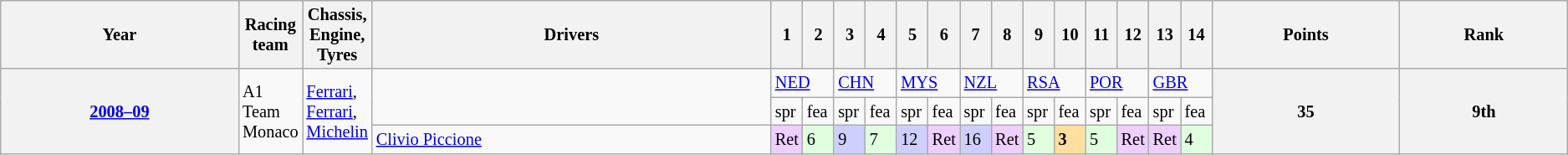<table class="wikitable" style="font-size: 85%">
<tr>
<th>Year</th>
<th width="4%">Racing<br>team</th>
<th width="4%">Chassis,<br>Engine,<br>Tyres</th>
<th>Drivers</th>
<th width="2%">1</th>
<th width="2%">2</th>
<th width="2%">3</th>
<th width="2%">4</th>
<th width="2%">5</th>
<th width="2%">6</th>
<th width="2%">7</th>
<th width="2%">8</th>
<th width="2%">9</th>
<th width="2%">10</th>
<th width="2%">11</th>
<th width="2%">12</th>
<th width="2%">13</th>
<th width="2%">14</th>
<th>Points</th>
<th>Rank</th>
</tr>
<tr>
<th rowspan=3><a href='#'>2008–09</a></th>
<td rowspan=3>A1 Team Monaco</td>
<td rowspan=3><a href='#'>Ferrari</a>,<br><a href='#'>Ferrari</a>,<br><a href='#'>Michelin</a></td>
<td rowspan=2></td>
<td colspan=2><a href='#'>NED</a></td>
<td colspan=2><a href='#'>CHN</a></td>
<td colspan=2><a href='#'>MYS</a></td>
<td colspan=2><a href='#'>NZL</a></td>
<td colspan=2><a href='#'>RSA</a></td>
<td colspan=2><a href='#'>POR</a></td>
<td colspan=2><a href='#'>GBR</a></td>
<th rowspan=3>35</th>
<th rowspan=3>9th</th>
</tr>
<tr>
<td>spr</td>
<td>fea</td>
<td>spr</td>
<td>fea</td>
<td>spr</td>
<td>fea</td>
<td>spr</td>
<td>fea</td>
<td>spr</td>
<td>fea</td>
<td>spr</td>
<td>fea</td>
<td>spr</td>
<td>fea</td>
</tr>
<tr>
<td><a href='#'>Clivio Piccione</a></td>
<td style="background:#EFCFFF;">Ret</td>
<td style="background:#DFFFDF;">6</td>
<td style="background:#CFCFFF;">9</td>
<td style="background:#DFFFDF;">7</td>
<td style="background:#CFCFFF;">12</td>
<td style="background:#EFCFFF;">Ret</td>
<td style="background:#CFCFFF;">16</td>
<td style="background:#EFCFFF;">Ret</td>
<td style="background:#DFFFDF;">5</td>
<td style="background:#FFDF9F;"><strong>3</strong></td>
<td style="background:#DFFFDF;">5</td>
<td style="background:#EFCFFF;">Ret</td>
<td style="background:#EFCFFF;">Ret</td>
<td style="background:#DFFFDF;">4</td>
</tr>
</table>
